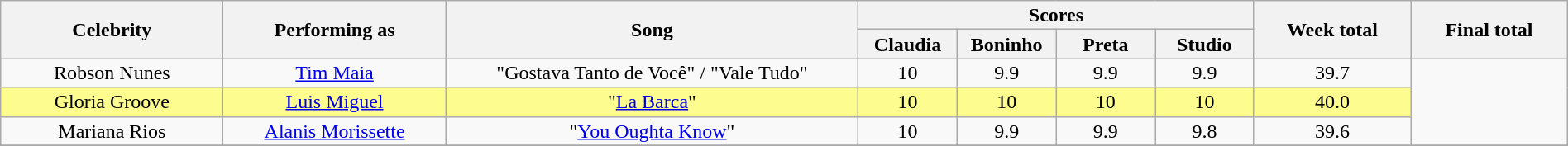<table class="wikitable" style="font-size:100%; line-height:16px; text-align:center" width="100%">
<tr>
<th rowspan=2 width="13.5%">Celebrity</th>
<th rowspan=2 width="13.5%">Performing as</th>
<th rowspan=2 width="25.0%">Song</th>
<th colspan=4 width="24.0%">Scores</th>
<th rowspan=2 width="09.5%">Week total</th>
<th rowspan=2 width="09.5%">Final total</th>
</tr>
<tr>
<th width="06.0%">Claudia</th>
<th width="06.0%">Boninho</th>
<th width="06.0%">Preta</th>
<th width="06.0%">Studio</th>
</tr>
<tr>
<td>Robson Nunes</td>
<td><a href='#'>Tim Maia</a></td>
<td>"Gostava Tanto de Você" / "Vale Tudo"</td>
<td>10</td>
<td>9.9</td>
<td>9.9</td>
<td>9.9</td>
<td>39.7</td>
<td rowspan=3></td>
</tr>
<tr bgcolor="#fdfc8f">
<td>Gloria Groove</td>
<td><a href='#'>Luis Miguel</a></td>
<td>"<a href='#'>La Barca</a>"</td>
<td>10</td>
<td>10</td>
<td>10</td>
<td>10</td>
<td>40.0</td>
</tr>
<tr>
<td>Mariana Rios</td>
<td><a href='#'>Alanis Morissette</a></td>
<td>"<a href='#'>You Oughta Know</a>"</td>
<td>10</td>
<td>9.9</td>
<td>9.9</td>
<td>9.8</td>
<td>39.6</td>
</tr>
<tr>
</tr>
</table>
